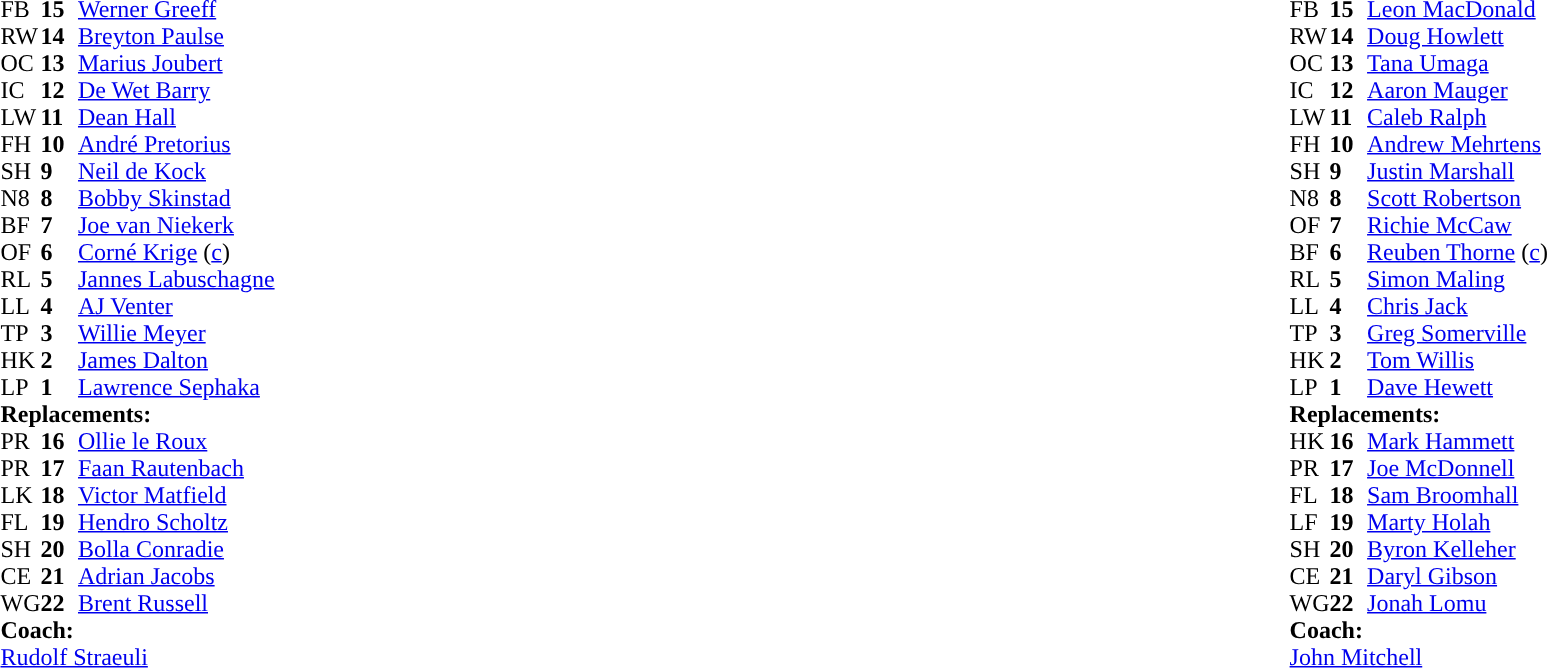<table style="width:100%">
<tr>
<td style="vertical-align:top;width:50%"><br><table cellspacing="0" cellpadding="0">
<tr>
<th width="25"></th>
<th width="25"></th>
</tr>
<tr>
<td>FB</td>
<td><strong>15</strong></td>
<td><a href='#'>Werner Greeff</a></td>
</tr>
<tr>
<td>RW</td>
<td><strong>14</strong></td>
<td><a href='#'>Breyton Paulse</a></td>
</tr>
<tr>
<td>OC</td>
<td><strong>13</strong></td>
<td><a href='#'>Marius Joubert</a></td>
</tr>
<tr>
<td>IC</td>
<td><strong>12</strong></td>
<td><a href='#'>De Wet Barry</a></td>
</tr>
<tr>
<td>LW</td>
<td><strong>11</strong></td>
<td><a href='#'>Dean Hall</a></td>
</tr>
<tr>
<td>FH</td>
<td><strong>10</strong></td>
<td><a href='#'>André Pretorius</a></td>
</tr>
<tr>
<td>SH</td>
<td><strong>9</strong></td>
<td><a href='#'>Neil de Kock</a></td>
</tr>
<tr>
<td>N8</td>
<td><strong>8</strong></td>
<td><a href='#'>Bobby Skinstad</a></td>
</tr>
<tr>
<td>BF</td>
<td><strong>7</strong></td>
<td><a href='#'>Joe van Niekerk</a></td>
</tr>
<tr>
<td>OF</td>
<td><strong>6</strong></td>
<td><a href='#'>Corné Krige</a> (<a href='#'>c</a>)</td>
</tr>
<tr>
<td>RL</td>
<td><strong>5</strong></td>
<td><a href='#'>Jannes Labuschagne</a></td>
</tr>
<tr>
<td>LL</td>
<td><strong>4</strong></td>
<td><a href='#'>AJ Venter</a></td>
</tr>
<tr>
<td>TP</td>
<td><strong>3</strong></td>
<td><a href='#'>Willie Meyer</a></td>
</tr>
<tr>
<td>HK</td>
<td><strong>2</strong></td>
<td><a href='#'>James Dalton</a></td>
</tr>
<tr>
<td>LP</td>
<td><strong>1</strong></td>
<td><a href='#'>Lawrence Sephaka</a></td>
</tr>
<tr>
<td colspan="3"><strong>Replacements:</strong></td>
</tr>
<tr>
<td>PR</td>
<td><strong>16</strong></td>
<td><a href='#'>Ollie le Roux</a></td>
</tr>
<tr>
<td>PR</td>
<td><strong>17</strong></td>
<td><a href='#'>Faan Rautenbach</a></td>
</tr>
<tr>
<td>LK</td>
<td><strong>18</strong></td>
<td><a href='#'>Victor Matfield</a></td>
</tr>
<tr>
<td>FL</td>
<td><strong>19</strong></td>
<td><a href='#'>Hendro Scholtz</a></td>
</tr>
<tr>
<td>SH</td>
<td><strong>20</strong></td>
<td><a href='#'>Bolla Conradie</a></td>
</tr>
<tr>
<td>CE</td>
<td><strong>21</strong></td>
<td><a href='#'>Adrian Jacobs</a></td>
</tr>
<tr>
<td>WG</td>
<td><strong>22</strong></td>
<td><a href='#'>Brent Russell</a></td>
</tr>
<tr>
<td colspan="3"><strong>Coach:</strong></td>
</tr>
<tr>
<td colspan="3"> <a href='#'>Rudolf Straeuli</a></td>
</tr>
</table>
</td>
<td style="vertical-align:top"></td>
<td style="vertical-align:top;width:50%"><br><table cellspacing="0" cellpadding="0" style="margin:auto">
<tr>
<th width="25"></th>
<th width="25"></th>
</tr>
<tr>
<td>FB</td>
<td><strong>15</strong></td>
<td><a href='#'>Leon MacDonald</a></td>
</tr>
<tr>
<td>RW</td>
<td><strong>14</strong></td>
<td><a href='#'>Doug Howlett</a></td>
</tr>
<tr>
<td>OC</td>
<td><strong>13</strong></td>
<td><a href='#'>Tana Umaga</a></td>
</tr>
<tr>
<td>IC</td>
<td><strong>12</strong></td>
<td><a href='#'>Aaron Mauger</a></td>
</tr>
<tr>
<td>LW</td>
<td><strong>11</strong></td>
<td><a href='#'>Caleb Ralph</a></td>
</tr>
<tr>
<td>FH</td>
<td><strong>10</strong></td>
<td><a href='#'>Andrew Mehrtens</a></td>
</tr>
<tr>
<td>SH</td>
<td><strong>9</strong></td>
<td><a href='#'>Justin Marshall</a></td>
</tr>
<tr>
<td>N8</td>
<td><strong>8</strong></td>
<td><a href='#'>Scott Robertson</a></td>
</tr>
<tr>
<td>OF</td>
<td><strong>7</strong></td>
<td><a href='#'>Richie McCaw</a></td>
</tr>
<tr>
<td>BF</td>
<td><strong>6</strong></td>
<td><a href='#'>Reuben Thorne</a> (<a href='#'>c</a>)</td>
</tr>
<tr>
<td>RL</td>
<td><strong>5</strong></td>
<td><a href='#'>Simon Maling</a></td>
</tr>
<tr>
<td>LL</td>
<td><strong>4</strong></td>
<td><a href='#'>Chris Jack</a></td>
</tr>
<tr>
<td>TP</td>
<td><strong>3</strong></td>
<td><a href='#'>Greg Somerville</a></td>
</tr>
<tr>
<td>HK</td>
<td><strong>2</strong></td>
<td><a href='#'>Tom Willis</a></td>
</tr>
<tr>
<td>LP</td>
<td><strong>1</strong></td>
<td><a href='#'>Dave Hewett</a></td>
</tr>
<tr>
<td colspan="3"><strong>Replacements:</strong></td>
</tr>
<tr>
<td>HK</td>
<td><strong>16</strong></td>
<td><a href='#'>Mark Hammett</a></td>
</tr>
<tr>
<td>PR</td>
<td><strong>17</strong></td>
<td><a href='#'>Joe McDonnell</a></td>
</tr>
<tr>
<td>FL</td>
<td><strong>18</strong></td>
<td><a href='#'>Sam Broomhall</a></td>
</tr>
<tr>
<td>LF</td>
<td><strong>19</strong></td>
<td><a href='#'>Marty Holah</a></td>
</tr>
<tr>
<td>SH</td>
<td><strong>20</strong></td>
<td><a href='#'>Byron Kelleher</a></td>
</tr>
<tr>
<td>CE</td>
<td><strong>21</strong></td>
<td><a href='#'>Daryl Gibson</a></td>
</tr>
<tr>
<td>WG</td>
<td><strong>22</strong></td>
<td><a href='#'>Jonah Lomu</a></td>
</tr>
<tr>
<td colspan="3"><strong>Coach:</strong></td>
</tr>
<tr>
<td colspan="3"> <a href='#'>John Mitchell</a></td>
</tr>
</table>
</td>
</tr>
</table>
